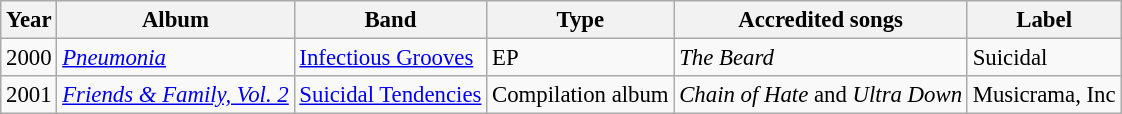<table class="wikitable" style="font-size: 95%;">
<tr>
<th>Year</th>
<th>Album</th>
<th>Band</th>
<th>Type</th>
<th>Accredited songs</th>
<th>Label</th>
</tr>
<tr>
<td>2000</td>
<td><em><a href='#'>Pneumonia</a></em></td>
<td><a href='#'>Infectious Grooves</a></td>
<td>EP</td>
<td><em>The Beard</em></td>
<td>Suicidal</td>
</tr>
<tr>
<td>2001</td>
<td><em><a href='#'>Friends & Family, Vol. 2</a></em></td>
<td><a href='#'>Suicidal Tendencies</a></td>
<td>Compilation album</td>
<td><em>Chain of Hate</em> and <em>Ultra Down</em></td>
<td>Musicrama, Inc</td>
</tr>
</table>
